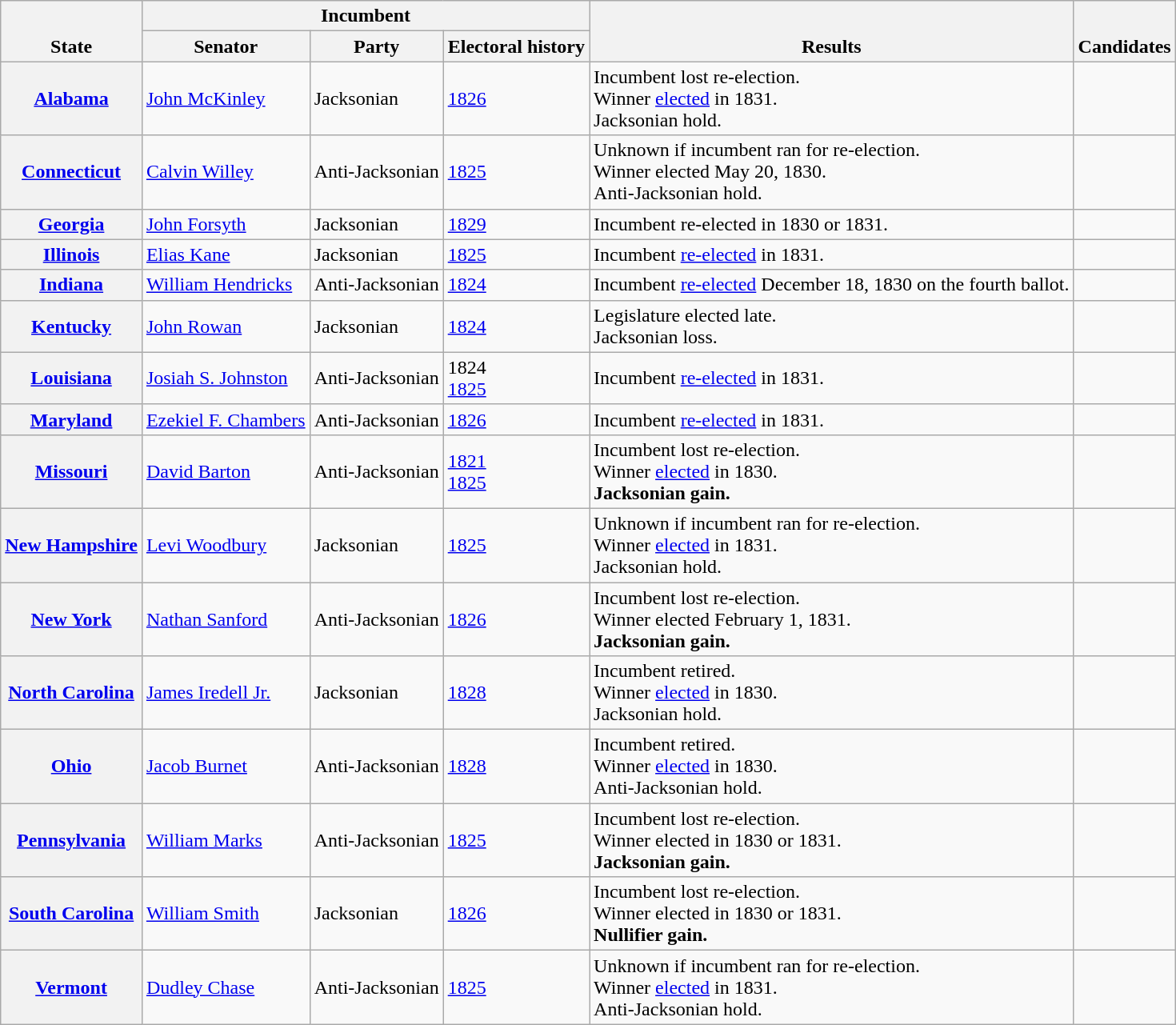<table class=wikitable>
<tr valign=bottom>
<th rowspan=2>State</th>
<th colspan=3>Incumbent</th>
<th rowspan=2>Results</th>
<th rowspan=2>Candidates</th>
</tr>
<tr>
<th>Senator</th>
<th>Party</th>
<th>Electoral history</th>
</tr>
<tr>
<th><a href='#'>Alabama</a></th>
<td><a href='#'>John McKinley</a></td>
<td>Jacksonian</td>
<td><a href='#'>1826 </a></td>
<td>Incumbent lost re-election.<br>Winner <a href='#'>elected</a> in 1831.<br>Jacksonian hold.</td>
<td nowrap></td>
</tr>
<tr>
<th><a href='#'>Connecticut</a></th>
<td><a href='#'>Calvin Willey</a></td>
<td>Anti-Jacksonian</td>
<td><a href='#'>1825</a></td>
<td>Unknown if incumbent ran for re-election.<br>Winner elected May 20, 1830.<br>Anti-Jacksonian hold.</td>
<td nowrap></td>
</tr>
<tr>
<th><a href='#'>Georgia</a></th>
<td><a href='#'>John Forsyth</a></td>
<td>Jacksonian</td>
<td><a href='#'>1829 </a></td>
<td>Incumbent re-elected in 1830 or 1831.</td>
<td nowrap></td>
</tr>
<tr>
<th><a href='#'>Illinois</a></th>
<td><a href='#'>Elias Kane</a></td>
<td>Jacksonian</td>
<td><a href='#'>1825</a></td>
<td>Incumbent <a href='#'>re-elected</a> in 1831.</td>
<td nowrap></td>
</tr>
<tr>
<th><a href='#'>Indiana</a></th>
<td><a href='#'>William Hendricks</a></td>
<td>Anti-Jacksonian</td>
<td><a href='#'>1824</a></td>
<td>Incumbent <a href='#'>re-elected</a> December 18, 1830 on the fourth ballot.</td>
<td nowrap></td>
</tr>
<tr>
<th><a href='#'>Kentucky</a></th>
<td><a href='#'>John Rowan</a></td>
<td>Jacksonian</td>
<td><a href='#'>1824</a></td>
<td>Legislature elected late.<br>Jacksonian loss.</td>
<td></td>
</tr>
<tr>
<th><a href='#'>Louisiana</a></th>
<td><a href='#'>Josiah S. Johnston</a></td>
<td>Anti-Jacksonian</td>
<td>1824 <br><a href='#'>1825</a></td>
<td>Incumbent <a href='#'>re-elected</a> in 1831.</td>
<td nowrap></td>
</tr>
<tr>
<th><a href='#'>Maryland</a></th>
<td><a href='#'>Ezekiel F. Chambers</a></td>
<td>Anti-Jacksonian</td>
<td><a href='#'>1826 </a></td>
<td>Incumbent <a href='#'>re-elected</a> in 1831.</td>
<td nowrap></td>
</tr>
<tr>
<th><a href='#'>Missouri</a></th>
<td><a href='#'>David Barton</a></td>
<td>Anti-Jacksonian</td>
<td><a href='#'>1821</a><br><a href='#'>1825</a></td>
<td>Incumbent lost re-election.<br>Winner <a href='#'>elected</a> in 1830.<br><strong>Jacksonian gain.</strong></td>
<td nowrap></td>
</tr>
<tr>
<th><a href='#'>New Hampshire</a></th>
<td><a href='#'>Levi Woodbury</a></td>
<td>Jacksonian</td>
<td><a href='#'>1825</a></td>
<td>Unknown if incumbent ran for re-election.<br>Winner <a href='#'>elected</a> in 1831.<br>Jacksonian hold.</td>
<td nowrap></td>
</tr>
<tr>
<th><a href='#'>New York</a></th>
<td><a href='#'>Nathan Sanford</a></td>
<td>Anti-Jacksonian</td>
<td><a href='#'>1826 </a></td>
<td>Incumbent lost re-election.<br>Winner elected February 1, 1831.<br><strong>Jacksonian gain.</strong></td>
<td nowrap></td>
</tr>
<tr>
<th><a href='#'>North Carolina</a></th>
<td><a href='#'>James Iredell Jr.</a></td>
<td>Jacksonian</td>
<td><a href='#'>1828 </a></td>
<td>Incumbent retired.<br>Winner <a href='#'>elected</a> in 1830.<br>Jacksonian hold.</td>
<td nowrap></td>
</tr>
<tr>
<th><a href='#'>Ohio</a></th>
<td><a href='#'>Jacob Burnet</a></td>
<td>Anti-Jacksonian</td>
<td><a href='#'>1828 </a></td>
<td>Incumbent retired.<br>Winner <a href='#'>elected</a> in 1830.<br>Anti-Jacksonian hold.</td>
<td nowrap></td>
</tr>
<tr>
<th><a href='#'>Pennsylvania</a></th>
<td><a href='#'>William Marks</a></td>
<td>Anti-Jacksonian</td>
<td><a href='#'>1825</a></td>
<td>Incumbent lost re-election.<br>Winner elected in 1830 or 1831.<br><strong>Jacksonian gain.</strong></td>
<td nowrap></td>
</tr>
<tr>
<th><a href='#'>South Carolina</a></th>
<td><a href='#'>William Smith</a></td>
<td>Jacksonian</td>
<td><a href='#'>1826 </a></td>
<td>Incumbent lost re-election.<br>Winner elected in 1830 or 1831.<br><strong>Nullifier gain.</strong></td>
<td nowrap></td>
</tr>
<tr>
<th><a href='#'>Vermont</a></th>
<td><a href='#'>Dudley Chase</a></td>
<td>Anti-Jacksonian</td>
<td><a href='#'>1825</a></td>
<td>Unknown if incumbent ran for re-election.<br>Winner <a href='#'>elected</a> in 1831.<br>Anti-Jacksonian hold.</td>
<td nowrap></td>
</tr>
</table>
